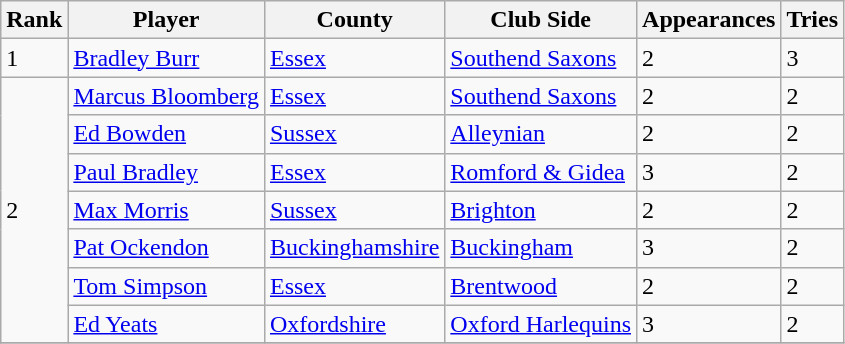<table class="wikitable">
<tr>
<th>Rank</th>
<th>Player</th>
<th>County</th>
<th>Club Side</th>
<th>Appearances</th>
<th>Tries</th>
</tr>
<tr>
<td>1</td>
<td> <a href='#'>Bradley Burr</a></td>
<td><a href='#'>Essex</a></td>
<td><a href='#'>Southend Saxons</a></td>
<td>2</td>
<td>3</td>
</tr>
<tr>
<td rowspan=7>2</td>
<td> <a href='#'>Marcus Bloomberg</a></td>
<td><a href='#'>Essex</a></td>
<td><a href='#'>Southend Saxons</a></td>
<td>2</td>
<td>2</td>
</tr>
<tr>
<td> <a href='#'>Ed Bowden</a></td>
<td><a href='#'>Sussex</a></td>
<td><a href='#'>Alleynian</a></td>
<td>2</td>
<td>2</td>
</tr>
<tr>
<td> <a href='#'>Paul Bradley</a></td>
<td><a href='#'>Essex</a></td>
<td><a href='#'>Romford & Gidea</a></td>
<td>3</td>
<td>2</td>
</tr>
<tr>
<td> <a href='#'>Max Morris</a></td>
<td><a href='#'>Sussex</a></td>
<td><a href='#'>Brighton</a></td>
<td>2</td>
<td>2</td>
</tr>
<tr>
<td> <a href='#'>Pat Ockendon</a></td>
<td><a href='#'>Buckinghamshire</a></td>
<td><a href='#'>Buckingham</a></td>
<td>3</td>
<td>2</td>
</tr>
<tr>
<td> <a href='#'>Tom Simpson</a></td>
<td><a href='#'>Essex</a></td>
<td><a href='#'>Brentwood</a></td>
<td>2</td>
<td>2</td>
</tr>
<tr>
<td> <a href='#'>Ed Yeats</a></td>
<td><a href='#'>Oxfordshire</a></td>
<td><a href='#'>Oxford Harlequins</a></td>
<td>3</td>
<td>2</td>
</tr>
<tr>
</tr>
</table>
